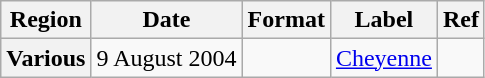<table class="wikitable plainrowheaders">
<tr>
<th scope="col">Region</th>
<th scope="col">Date</th>
<th scope="col">Format</th>
<th scope="col">Label</th>
<th scope="col">Ref</th>
</tr>
<tr>
<th scope="row">Various</th>
<td rowspan="1">9 August 2004</td>
<td rowspan="1"></td>
<td rowspan="1"><a href='#'>Cheyenne</a></td>
<td rowspan="1"></td>
</tr>
</table>
